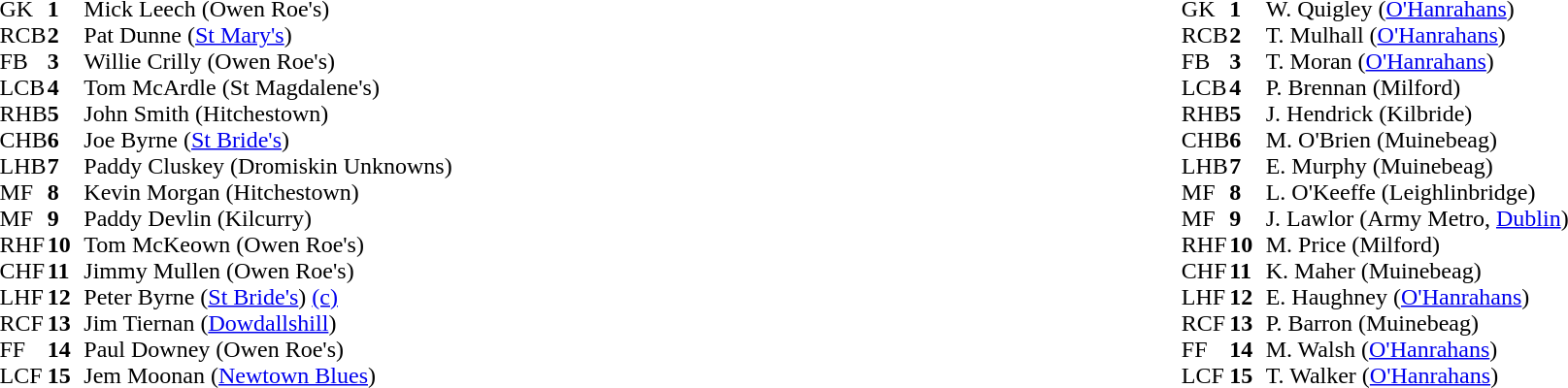<table style="width:100%;">
<tr>
<td style="vertical-align:top; width:50%"><br><table cellspacing="0" cellpadding="0">
<tr>
<th width="25"></th>
<th width="25"></th>
</tr>
<tr>
<td>GK</td>
<td><strong>1</strong></td>
<td>Mick Leech (Owen Roe's)</td>
</tr>
<tr>
<td>RCB</td>
<td><strong>2</strong></td>
<td>Pat Dunne (<a href='#'>St Mary's</a>)</td>
</tr>
<tr>
<td>FB</td>
<td><strong>3</strong></td>
<td>Willie Crilly (Owen Roe's)</td>
</tr>
<tr>
<td>LCB</td>
<td><strong>4</strong></td>
<td>Tom McArdle (St Magdalene's)</td>
</tr>
<tr>
<td>RHB</td>
<td><strong>5</strong></td>
<td>John Smith (Hitchestown)</td>
</tr>
<tr>
<td>CHB</td>
<td><strong>6</strong></td>
<td>Joe Byrne (<a href='#'>St Bride's</a>)</td>
</tr>
<tr>
<td>LHB</td>
<td><strong>7</strong></td>
<td>Paddy Cluskey (Dromiskin Unknowns)</td>
</tr>
<tr>
<td>MF</td>
<td><strong>8</strong></td>
<td>Kevin Morgan (Hitchestown)</td>
</tr>
<tr>
<td>MF</td>
<td><strong>9</strong></td>
<td>Paddy Devlin (Kilcurry)</td>
</tr>
<tr>
<td>RHF</td>
<td><strong>10</strong></td>
<td>Tom McKeown (Owen Roe's)</td>
</tr>
<tr>
<td>CHF</td>
<td><strong>11</strong></td>
<td>Jimmy Mullen (Owen Roe's)</td>
</tr>
<tr>
<td>LHF</td>
<td><strong>12</strong></td>
<td>Peter Byrne (<a href='#'>St Bride's</a>) <a href='#'>(c)</a></td>
</tr>
<tr>
<td>RCF</td>
<td><strong>13</strong></td>
<td>Jim Tiernan (<a href='#'>Dowdallshill</a>)</td>
</tr>
<tr>
<td>FF</td>
<td><strong>14</strong></td>
<td>Paul Downey (Owen Roe's)</td>
</tr>
<tr>
<td>LCF</td>
<td><strong>15</strong></td>
<td>Jem Moonan (<a href='#'>Newtown Blues</a>)</td>
</tr>
<tr>
<td></td>
</tr>
</table>
</td>
<td style="vertical-align:top; width:50%"><br><table cellspacing="0" cellpadding="0" style="margin:auto">
<tr>
<th width="25"></th>
<th width="25"></th>
</tr>
<tr>
<td>GK</td>
<td><strong>1</strong></td>
<td>W. Quigley (<a href='#'>O'Hanrahans</a>)</td>
</tr>
<tr>
<td>RCB</td>
<td><strong>2</strong></td>
<td>T. Mulhall (<a href='#'>O'Hanrahans</a>)</td>
</tr>
<tr>
<td>FB</td>
<td><strong>3</strong></td>
<td>T. Moran (<a href='#'>O'Hanrahans</a>)</td>
</tr>
<tr>
<td>LCB</td>
<td><strong>4</strong></td>
<td>P. Brennan (Milford)</td>
</tr>
<tr>
<td>RHB</td>
<td><strong>5</strong></td>
<td>J. Hendrick (Kilbride)</td>
</tr>
<tr>
<td>CHB</td>
<td><strong>6</strong></td>
<td>M. O'Brien (Muinebeag)</td>
</tr>
<tr>
<td>LHB</td>
<td><strong>7</strong></td>
<td>E. Murphy (Muinebeag)</td>
</tr>
<tr>
<td>MF</td>
<td><strong>8</strong></td>
<td>L. O'Keeffe (Leighlinbridge)</td>
</tr>
<tr>
<td>MF</td>
<td><strong>9</strong></td>
<td>J. Lawlor (Army Metro, <a href='#'>Dublin</a>)</td>
</tr>
<tr>
<td>RHF</td>
<td><strong>10</strong></td>
<td>M. Price (Milford)</td>
</tr>
<tr>
<td>CHF</td>
<td><strong>11</strong></td>
<td>K. Maher (Muinebeag)</td>
</tr>
<tr>
<td>LHF</td>
<td><strong>12</strong></td>
<td>E. Haughney (<a href='#'>O'Hanrahans</a>)</td>
</tr>
<tr>
<td>RCF</td>
<td><strong>13</strong></td>
<td>P. Barron (Muinebeag)</td>
</tr>
<tr>
<td>FF</td>
<td><strong>14</strong></td>
<td>M. Walsh (<a href='#'>O'Hanrahans</a>)</td>
</tr>
<tr>
<td>LCF</td>
<td><strong>15</strong></td>
<td>T. Walker (<a href='#'>O'Hanrahans</a>)</td>
</tr>
<tr>
</tr>
</table>
</td>
</tr>
</table>
